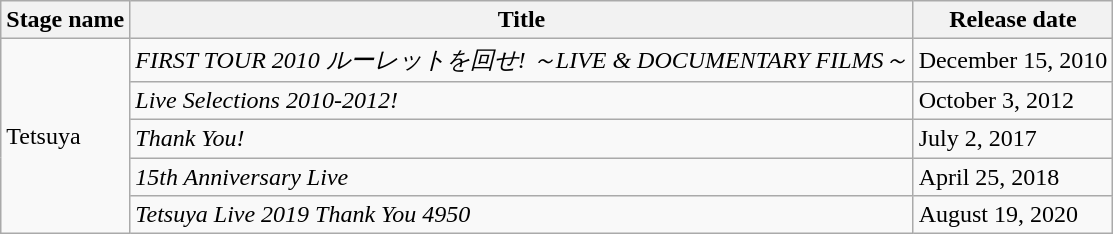<table class="wikitable">
<tr>
<th>Stage name</th>
<th>Title</th>
<th>Release date</th>
</tr>
<tr>
<td rowspan="5">Tetsuya</td>
<td><em>FIRST TOUR 2010 ルーレットを回せ! ～LIVE & DOCUMENTARY FILMS～</em></td>
<td>December 15, 2010</td>
</tr>
<tr>
<td><em>Live Selections 2010-2012!</em></td>
<td>October 3, 2012</td>
</tr>
<tr>
<td><em>Thank You!</em></td>
<td>July 2, 2017</td>
</tr>
<tr>
<td><em>15th Anniversary Live</em></td>
<td>April 25, 2018</td>
</tr>
<tr>
<td><em>Tetsuya Live 2019 Thank You 4950</em></td>
<td>August 19, 2020</td>
</tr>
</table>
